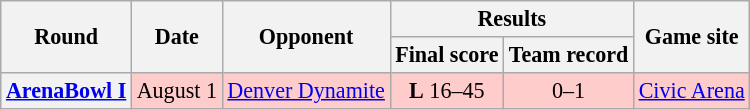<table class="wikitable" align="center" style="font-size: 92%">
<tr>
<th rowspan="2">Round</th>
<th rowspan="2">Date</th>
<th rowspan="2">Opponent</th>
<th colspan="2">Results</th>
<th rowspan="2">Game site</th>
</tr>
<tr>
<th>Final score</th>
<th>Team record</th>
</tr>
<tr style="background:#fcc">
<th><a href='#'>ArenaBowl I</a></th>
<td style="text-align:center;">August 1</td>
<td style="text-align:center;"><a href='#'>Denver Dynamite</a></td>
<td style="text-align:center;"><strong>L</strong> 16–45</td>
<td style="text-align:center;">0–1</td>
<td style="text-align:center;"><a href='#'>Civic Arena</a></td>
</tr>
</table>
